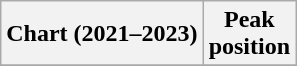<table class="wikitable plainrowheaders" style="text-align:center">
<tr>
<th scope="col">Chart (2021–2023)</th>
<th scope="col">Peak<br>position</th>
</tr>
<tr>
</tr>
</table>
